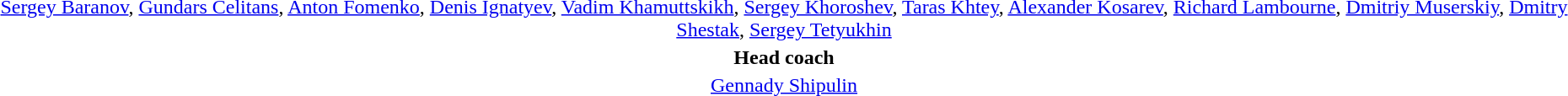<table style="text-align: center; margin-top: 2em; margin-left: auto; margin-right: auto">
<tr>
<td><a href='#'>Sergey Baranov</a>, <a href='#'>Gundars Celitans</a>, <a href='#'>Anton Fomenko</a>, <a href='#'>Denis Ignatyev</a>, <a href='#'>Vadim Khamuttskikh</a>, <a href='#'>Sergey Khoroshev</a>, <a href='#'>Taras Khtey</a>, <a href='#'>Alexander Kosarev</a>, <a href='#'>Richard Lambourne</a>, <a href='#'>Dmitriy Muserskiy</a>, <a href='#'>Dmitry Shestak</a>, <a href='#'>Sergey Tetyukhin</a></td>
</tr>
<tr>
<td><strong>Head coach</strong></td>
</tr>
<tr>
<td><a href='#'>Gennady Shipulin</a></td>
</tr>
</table>
